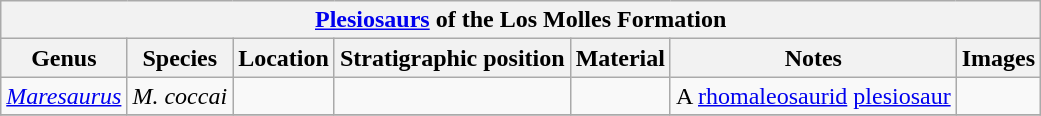<table class="wikitable" align="center">
<tr>
<th colspan="7" align="center"><a href='#'>Plesiosaurs</a> of the Los Molles Formation</th>
</tr>
<tr>
<th>Genus</th>
<th>Species</th>
<th>Location</th>
<th>Stratigraphic position</th>
<th>Material</th>
<th>Notes</th>
<th>Images</th>
</tr>
<tr>
<td><em><a href='#'>Maresaurus</a></em></td>
<td><em>M. coccai</em></td>
<td></td>
<td></td>
<td></td>
<td>A <a href='#'>rhomaleosaurid</a> <a href='#'>plesiosaur</a></td>
<td></td>
</tr>
<tr>
</tr>
</table>
